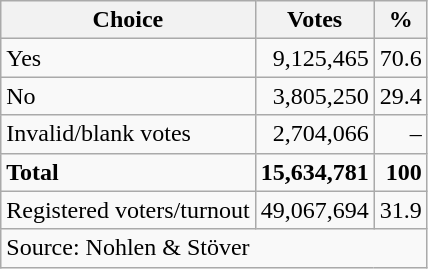<table class=wikitable style=text-align:right>
<tr>
<th>Choice</th>
<th>Votes</th>
<th>%</th>
</tr>
<tr>
<td align=left>Yes</td>
<td>9,125,465</td>
<td>70.6</td>
</tr>
<tr>
<td align=left>No</td>
<td>3,805,250</td>
<td>29.4</td>
</tr>
<tr>
<td align=left>Invalid/blank votes</td>
<td>2,704,066</td>
<td>–</td>
</tr>
<tr>
<td align=left><strong>Total</strong></td>
<td><strong>15,634,781</strong></td>
<td><strong>100</strong></td>
</tr>
<tr>
<td align=left>Registered voters/turnout</td>
<td>49,067,694</td>
<td>31.9</td>
</tr>
<tr>
<td align=left colspan=3>Source: Nohlen & Stöver</td>
</tr>
</table>
